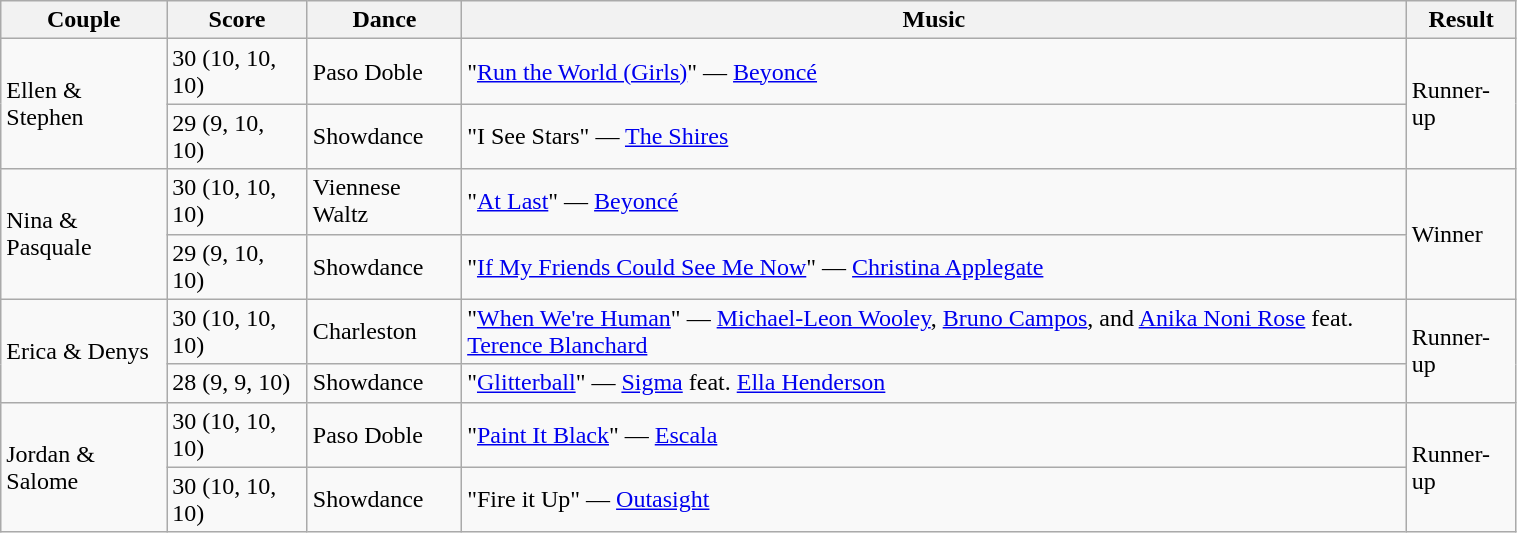<table class="wikitable" style="width:80%;">
<tr>
<th>Couple</th>
<th>Score</th>
<th>Dance</th>
<th>Music</th>
<th>Result</th>
</tr>
<tr>
<td rowspan="2">Ellen & Stephen</td>
<td>30 (10, 10, 10)</td>
<td>Paso Doble</td>
<td>"<a href='#'>Run the World (Girls)</a>" — <a href='#'>Beyoncé</a></td>
<td rowspan="2">Runner-up</td>
</tr>
<tr>
<td>29 (9, 10, 10)</td>
<td>Showdance</td>
<td>"I See Stars" — <a href='#'>The Shires</a></td>
</tr>
<tr>
<td rowspan="2">Nina & Pasquale</td>
<td>30 (10, 10, 10)</td>
<td>Viennese Waltz</td>
<td>"<a href='#'>At Last</a>" — <a href='#'>Beyoncé</a></td>
<td rowspan="2">Winner</td>
</tr>
<tr>
<td>29 (9, 10, 10)</td>
<td>Showdance</td>
<td>"<a href='#'>If My Friends Could See Me Now</a>" — <a href='#'>Christina Applegate</a></td>
</tr>
<tr>
<td rowspan="2">Erica & Denys</td>
<td>30 (10, 10, 10)</td>
<td>Charleston</td>
<td>"<a href='#'>When We're Human</a>" — <a href='#'>Michael-Leon Wooley</a>, <a href='#'>Bruno Campos</a>, and <a href='#'>Anika Noni Rose</a> feat. <a href='#'>Terence Blanchard</a></td>
<td rowspan="2">Runner-up</td>
</tr>
<tr>
<td>28 (9, 9, 10)</td>
<td>Showdance</td>
<td>"<a href='#'>Glitterball</a>" — <a href='#'>Sigma</a> feat. <a href='#'>Ella Henderson</a></td>
</tr>
<tr>
<td rowspan="2">Jordan & Salome</td>
<td>30 (10, 10, 10)</td>
<td>Paso Doble</td>
<td>"<a href='#'>Paint It Black</a>" — <a href='#'>Escala</a></td>
<td rowspan="2">Runner-up</td>
</tr>
<tr>
<td>30 (10, 10, 10)</td>
<td>Showdance</td>
<td>"Fire it Up" — <a href='#'>Outasight</a></td>
</tr>
</table>
